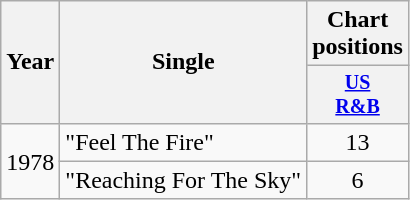<table class="wikitable" style="text-align:center;">
<tr>
<th rowspan="2">Year</th>
<th rowspan="2">Single</th>
<th colspan="1">Chart positions</th>
</tr>
<tr style="font-size:smaller;">
<th width="40"><a href='#'>US<br>R&B</a></th>
</tr>
<tr>
<td rowspan="2">1978</td>
<td align="left">"Feel The Fire"</td>
<td>13</td>
</tr>
<tr>
<td align="left">"Reaching For The Sky"</td>
<td>6</td>
</tr>
</table>
